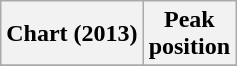<table class="wikitable plainrowheaders">
<tr>
<th scope="col">Chart (2013)</th>
<th scope="col">Peak<br>position</th>
</tr>
<tr>
</tr>
</table>
